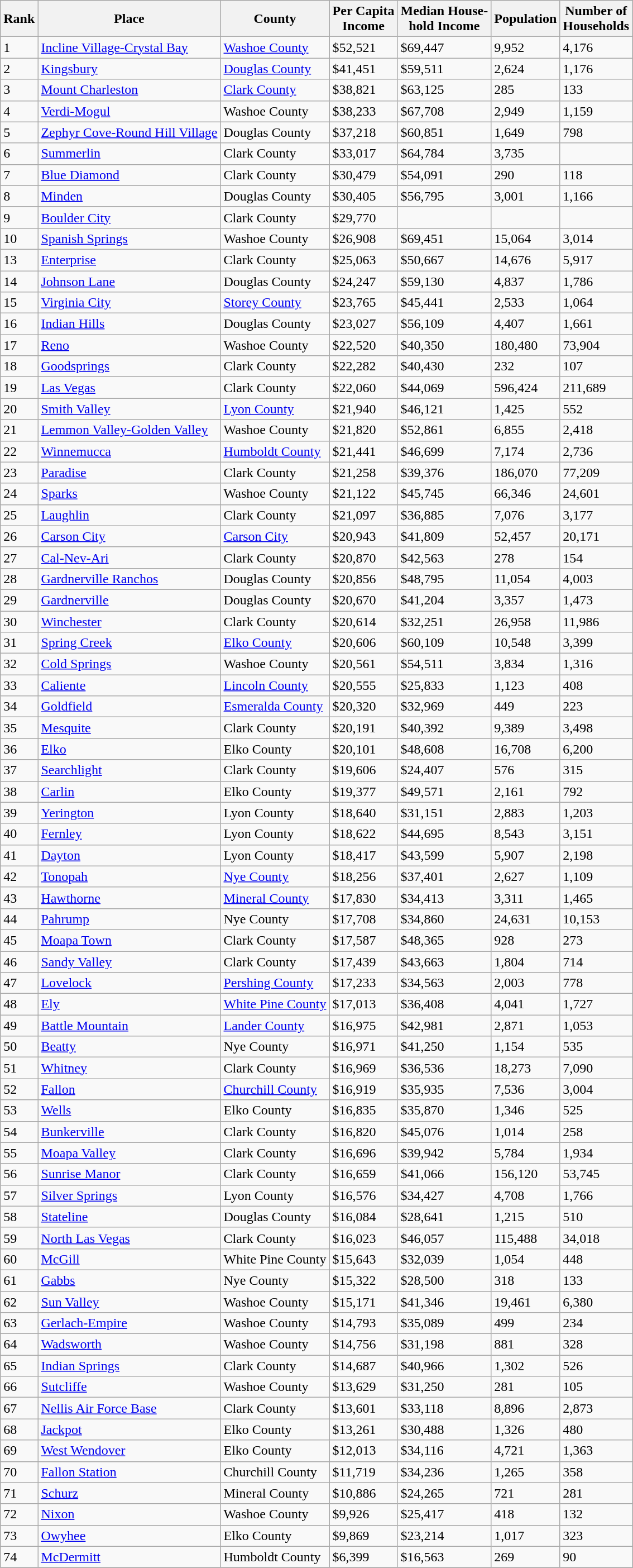<table class="wikitable sortable">
<tr>
<th><strong>Rank</strong></th>
<th><strong>Place</strong></th>
<th><strong>County</strong></th>
<th><strong>Per Capita<br>Income</strong></th>
<th><strong>Median House-<br>hold Income</strong></th>
<th><strong>Population</strong></th>
<th><strong>Number of<br>Households</strong></th>
</tr>
<tr>
<td>1</td>
<td><a href='#'>Incline Village-Crystal Bay</a></td>
<td><a href='#'>Washoe County</a></td>
<td>$52,521</td>
<td>$69,447</td>
<td>9,952</td>
<td>4,176</td>
</tr>
<tr>
<td>2</td>
<td><a href='#'>Kingsbury</a></td>
<td><a href='#'>Douglas County</a></td>
<td>$41,451</td>
<td>$59,511</td>
<td>2,624</td>
<td>1,176</td>
</tr>
<tr>
<td>3</td>
<td><a href='#'>Mount Charleston</a></td>
<td><a href='#'>Clark County</a></td>
<td>$38,821</td>
<td>$63,125</td>
<td>285</td>
<td>133</td>
</tr>
<tr>
<td>4</td>
<td><a href='#'>Verdi-Mogul</a></td>
<td>Washoe County</td>
<td>$38,233</td>
<td>$67,708</td>
<td>2,949</td>
<td>1,159</td>
</tr>
<tr>
<td>5</td>
<td><a href='#'>Zephyr Cove-Round Hill Village</a></td>
<td>Douglas County</td>
<td>$37,218</td>
<td>$60,851</td>
<td>1,649</td>
<td>798</td>
</tr>
<tr>
<td>6</td>
<td><a href='#'>Summerlin</a></td>
<td>Clark County</td>
<td>$33,017</td>
<td>$64,784</td>
<td>3,735</td>
<td></td>
</tr>
<tr>
<td>7</td>
<td><a href='#'>Blue Diamond</a></td>
<td>Clark County</td>
<td>$30,479</td>
<td>$54,091</td>
<td>290</td>
<td>118</td>
</tr>
<tr>
<td>8</td>
<td><a href='#'>Minden</a></td>
<td>Douglas County</td>
<td>$30,405</td>
<td>$56,795</td>
<td>3,001</td>
<td>1,166</td>
</tr>
<tr>
<td>9</td>
<td><a href='#'>Boulder City</a></td>
<td>Clark County</td>
<td>$29,770</td>
<td></td>
<td></td>
<td></td>
</tr>
<tr>
<td>10</td>
<td><a href='#'>Spanish Springs</a></td>
<td>Washoe County</td>
<td>$26,908</td>
<td>$69,451</td>
<td>15,064</td>
<td>3,014</td>
</tr>
<tr>
<td>13</td>
<td><a href='#'>Enterprise</a></td>
<td>Clark County</td>
<td>$25,063</td>
<td>$50,667</td>
<td>14,676</td>
<td>5,917</td>
</tr>
<tr>
<td>14</td>
<td><a href='#'>Johnson Lane</a></td>
<td>Douglas County</td>
<td>$24,247</td>
<td>$59,130</td>
<td>4,837</td>
<td>1,786</td>
</tr>
<tr>
<td>15</td>
<td><a href='#'>Virginia City</a></td>
<td><a href='#'>Storey County</a></td>
<td>$23,765</td>
<td>$45,441</td>
<td>2,533</td>
<td>1,064</td>
</tr>
<tr>
<td>16</td>
<td><a href='#'>Indian Hills</a></td>
<td>Douglas County</td>
<td>$23,027</td>
<td>$56,109</td>
<td>4,407</td>
<td>1,661</td>
</tr>
<tr>
<td>17</td>
<td><a href='#'>Reno</a></td>
<td>Washoe County</td>
<td>$22,520</td>
<td>$40,350</td>
<td>180,480</td>
<td>73,904</td>
</tr>
<tr>
<td>18</td>
<td><a href='#'>Goodsprings</a></td>
<td>Clark County</td>
<td>$22,282</td>
<td>$40,430</td>
<td>232</td>
<td>107</td>
</tr>
<tr>
<td>19</td>
<td><a href='#'>Las Vegas</a></td>
<td>Clark County</td>
<td>$22,060</td>
<td>$44,069</td>
<td>596,424</td>
<td>211,689</td>
</tr>
<tr>
<td>20</td>
<td><a href='#'>Smith Valley</a></td>
<td><a href='#'>Lyon County</a></td>
<td>$21,940</td>
<td>$46,121</td>
<td>1,425</td>
<td>552</td>
</tr>
<tr>
<td>21</td>
<td><a href='#'>Lemmon Valley-Golden Valley</a></td>
<td>Washoe County</td>
<td>$21,820</td>
<td>$52,861</td>
<td>6,855</td>
<td>2,418</td>
</tr>
<tr>
<td>22</td>
<td><a href='#'>Winnemucca</a></td>
<td><a href='#'>Humboldt County</a></td>
<td>$21,441</td>
<td>$46,699</td>
<td>7,174</td>
<td>2,736</td>
</tr>
<tr>
<td>23</td>
<td><a href='#'>Paradise</a></td>
<td>Clark County</td>
<td>$21,258</td>
<td>$39,376</td>
<td>186,070</td>
<td>77,209</td>
</tr>
<tr>
<td>24</td>
<td><a href='#'>Sparks</a></td>
<td>Washoe County</td>
<td>$21,122</td>
<td>$45,745</td>
<td>66,346</td>
<td>24,601</td>
</tr>
<tr>
<td>25</td>
<td><a href='#'>Laughlin</a></td>
<td>Clark County</td>
<td>$21,097</td>
<td>$36,885</td>
<td>7,076</td>
<td>3,177</td>
</tr>
<tr>
<td>26</td>
<td><a href='#'>Carson City</a></td>
<td><a href='#'>Carson City</a></td>
<td>$20,943</td>
<td>$41,809</td>
<td>52,457</td>
<td>20,171</td>
</tr>
<tr>
<td>27</td>
<td><a href='#'>Cal-Nev-Ari</a></td>
<td>Clark County</td>
<td>$20,870</td>
<td>$42,563</td>
<td>278</td>
<td>154</td>
</tr>
<tr>
<td>28</td>
<td><a href='#'>Gardnerville Ranchos</a></td>
<td>Douglas County</td>
<td>$20,856</td>
<td>$48,795</td>
<td>11,054</td>
<td>4,003</td>
</tr>
<tr>
<td>29</td>
<td><a href='#'>Gardnerville</a></td>
<td>Douglas County</td>
<td>$20,670</td>
<td>$41,204</td>
<td>3,357</td>
<td>1,473</td>
</tr>
<tr>
<td>30</td>
<td><a href='#'>Winchester</a></td>
<td>Clark County</td>
<td>$20,614</td>
<td>$32,251</td>
<td>26,958</td>
<td>11,986</td>
</tr>
<tr>
<td>31</td>
<td><a href='#'>Spring Creek</a></td>
<td><a href='#'>Elko County</a></td>
<td>$20,606</td>
<td>$60,109</td>
<td>10,548</td>
<td>3,399</td>
</tr>
<tr>
<td>32</td>
<td><a href='#'>Cold Springs</a></td>
<td>Washoe County</td>
<td>$20,561</td>
<td>$54,511</td>
<td>3,834</td>
<td>1,316</td>
</tr>
<tr>
<td>33</td>
<td><a href='#'>Caliente</a></td>
<td><a href='#'>Lincoln County</a></td>
<td>$20,555</td>
<td>$25,833</td>
<td>1,123</td>
<td>408</td>
</tr>
<tr>
<td>34</td>
<td><a href='#'>Goldfield</a></td>
<td><a href='#'>Esmeralda County</a></td>
<td>$20,320</td>
<td>$32,969</td>
<td>449</td>
<td>223</td>
</tr>
<tr>
<td>35</td>
<td><a href='#'>Mesquite</a></td>
<td>Clark County</td>
<td>$20,191</td>
<td>$40,392</td>
<td>9,389</td>
<td>3,498</td>
</tr>
<tr>
<td>36</td>
<td><a href='#'>Elko</a></td>
<td>Elko County</td>
<td>$20,101</td>
<td>$48,608</td>
<td>16,708</td>
<td>6,200</td>
</tr>
<tr>
<td>37</td>
<td><a href='#'>Searchlight</a></td>
<td>Clark County</td>
<td>$19,606</td>
<td>$24,407</td>
<td>576</td>
<td>315</td>
</tr>
<tr>
<td>38</td>
<td><a href='#'>Carlin</a></td>
<td>Elko County</td>
<td>$19,377</td>
<td>$49,571</td>
<td>2,161</td>
<td>792</td>
</tr>
<tr>
<td>39</td>
<td><a href='#'>Yerington</a></td>
<td>Lyon County</td>
<td>$18,640</td>
<td>$31,151</td>
<td>2,883</td>
<td>1,203</td>
</tr>
<tr>
<td>40</td>
<td><a href='#'>Fernley</a></td>
<td>Lyon County</td>
<td>$18,622</td>
<td>$44,695</td>
<td>8,543</td>
<td>3,151</td>
</tr>
<tr>
<td>41</td>
<td><a href='#'>Dayton</a></td>
<td>Lyon County</td>
<td>$18,417</td>
<td>$43,599</td>
<td>5,907</td>
<td>2,198</td>
</tr>
<tr>
<td>42</td>
<td><a href='#'>Tonopah</a></td>
<td><a href='#'>Nye County</a></td>
<td>$18,256</td>
<td>$37,401</td>
<td>2,627</td>
<td>1,109</td>
</tr>
<tr>
<td>43</td>
<td><a href='#'>Hawthorne</a></td>
<td><a href='#'>Mineral County</a></td>
<td>$17,830</td>
<td>$34,413</td>
<td>3,311</td>
<td>1,465</td>
</tr>
<tr>
<td>44</td>
<td><a href='#'>Pahrump</a></td>
<td>Nye County</td>
<td>$17,708</td>
<td>$34,860</td>
<td>24,631</td>
<td>10,153</td>
</tr>
<tr>
<td>45</td>
<td><a href='#'>Moapa Town</a></td>
<td>Clark County</td>
<td>$17,587</td>
<td>$48,365</td>
<td>928</td>
<td>273</td>
</tr>
<tr>
<td>46</td>
<td><a href='#'>Sandy Valley</a></td>
<td>Clark County</td>
<td>$17,439</td>
<td>$43,663</td>
<td>1,804</td>
<td>714</td>
</tr>
<tr>
<td>47</td>
<td><a href='#'>Lovelock</a></td>
<td><a href='#'>Pershing County</a></td>
<td>$17,233</td>
<td>$34,563</td>
<td>2,003</td>
<td>778</td>
</tr>
<tr>
<td>48</td>
<td><a href='#'>Ely</a></td>
<td><a href='#'>White Pine County</a></td>
<td>$17,013</td>
<td>$36,408</td>
<td>4,041</td>
<td>1,727</td>
</tr>
<tr>
<td>49</td>
<td><a href='#'>Battle Mountain</a></td>
<td><a href='#'>Lander County</a></td>
<td>$16,975</td>
<td>$42,981</td>
<td>2,871</td>
<td>1,053</td>
</tr>
<tr>
<td>50</td>
<td><a href='#'>Beatty</a></td>
<td>Nye County</td>
<td>$16,971</td>
<td>$41,250</td>
<td>1,154</td>
<td>535</td>
</tr>
<tr>
<td>51</td>
<td><a href='#'>Whitney</a></td>
<td>Clark County</td>
<td>$16,969</td>
<td>$36,536</td>
<td>18,273</td>
<td>7,090</td>
</tr>
<tr>
<td>52</td>
<td><a href='#'>Fallon</a></td>
<td><a href='#'>Churchill County</a></td>
<td>$16,919</td>
<td>$35,935</td>
<td>7,536</td>
<td>3,004</td>
</tr>
<tr>
<td>53</td>
<td><a href='#'>Wells</a></td>
<td>Elko County</td>
<td>$16,835</td>
<td>$35,870</td>
<td>1,346</td>
<td>525</td>
</tr>
<tr>
<td>54</td>
<td><a href='#'>Bunkerville</a></td>
<td>Clark County</td>
<td>$16,820</td>
<td>$45,076</td>
<td>1,014</td>
<td>258</td>
</tr>
<tr>
<td>55</td>
<td><a href='#'>Moapa Valley</a></td>
<td>Clark County</td>
<td>$16,696</td>
<td>$39,942</td>
<td>5,784</td>
<td>1,934</td>
</tr>
<tr>
<td>56</td>
<td><a href='#'>Sunrise Manor</a></td>
<td>Clark County</td>
<td>$16,659</td>
<td>$41,066</td>
<td>156,120</td>
<td>53,745</td>
</tr>
<tr>
<td>57</td>
<td><a href='#'>Silver Springs</a></td>
<td>Lyon County</td>
<td>$16,576</td>
<td>$34,427</td>
<td>4,708</td>
<td>1,766</td>
</tr>
<tr>
<td>58</td>
<td><a href='#'>Stateline</a></td>
<td>Douglas County</td>
<td>$16,084</td>
<td>$28,641</td>
<td>1,215</td>
<td>510</td>
</tr>
<tr>
<td>59</td>
<td><a href='#'>North Las Vegas</a></td>
<td>Clark County</td>
<td>$16,023</td>
<td>$46,057</td>
<td>115,488</td>
<td>34,018</td>
</tr>
<tr>
<td>60</td>
<td><a href='#'>McGill</a></td>
<td>White Pine County</td>
<td>$15,643</td>
<td>$32,039</td>
<td>1,054</td>
<td>448</td>
</tr>
<tr>
<td>61</td>
<td><a href='#'>Gabbs</a></td>
<td>Nye County</td>
<td>$15,322</td>
<td>$28,500</td>
<td>318</td>
<td>133</td>
</tr>
<tr>
<td>62</td>
<td><a href='#'>Sun Valley</a></td>
<td>Washoe County</td>
<td>$15,171</td>
<td>$41,346</td>
<td>19,461</td>
<td>6,380</td>
</tr>
<tr>
<td>63</td>
<td><a href='#'>Gerlach-Empire</a></td>
<td>Washoe County</td>
<td>$14,793</td>
<td>$35,089</td>
<td>499</td>
<td>234</td>
</tr>
<tr>
<td>64</td>
<td><a href='#'>Wadsworth</a></td>
<td>Washoe County</td>
<td>$14,756</td>
<td>$31,198</td>
<td>881</td>
<td>328</td>
</tr>
<tr>
<td>65</td>
<td><a href='#'>Indian Springs</a></td>
<td>Clark County</td>
<td>$14,687</td>
<td>$40,966</td>
<td>1,302</td>
<td>526</td>
</tr>
<tr>
<td>66</td>
<td><a href='#'>Sutcliffe</a></td>
<td>Washoe County</td>
<td>$13,629</td>
<td>$31,250</td>
<td>281</td>
<td>105</td>
</tr>
<tr>
<td>67</td>
<td><a href='#'>Nellis Air Force Base</a></td>
<td>Clark County</td>
<td>$13,601</td>
<td>$33,118</td>
<td>8,896</td>
<td>2,873</td>
</tr>
<tr>
<td>68</td>
<td><a href='#'>Jackpot</a></td>
<td>Elko County</td>
<td>$13,261</td>
<td>$30,488</td>
<td>1,326</td>
<td>480</td>
</tr>
<tr>
<td>69</td>
<td><a href='#'>West Wendover</a></td>
<td>Elko County</td>
<td>$12,013</td>
<td>$34,116</td>
<td>4,721</td>
<td>1,363</td>
</tr>
<tr>
<td>70</td>
<td><a href='#'>Fallon Station</a></td>
<td>Churchill County</td>
<td>$11,719</td>
<td>$34,236</td>
<td>1,265</td>
<td>358</td>
</tr>
<tr>
<td>71</td>
<td><a href='#'>Schurz</a></td>
<td>Mineral County</td>
<td>$10,886</td>
<td>$24,265</td>
<td>721</td>
<td>281</td>
</tr>
<tr>
<td>72</td>
<td><a href='#'>Nixon</a></td>
<td>Washoe County</td>
<td>$9,926</td>
<td>$25,417</td>
<td>418</td>
<td>132</td>
</tr>
<tr>
<td>73</td>
<td><a href='#'>Owyhee</a></td>
<td>Elko County</td>
<td>$9,869</td>
<td>$23,214</td>
<td>1,017</td>
<td>323</td>
</tr>
<tr>
<td>74</td>
<td><a href='#'>McDermitt</a></td>
<td>Humboldt County</td>
<td>$6,399</td>
<td>$16,563</td>
<td>269</td>
<td>90</td>
</tr>
<tr>
</tr>
</table>
